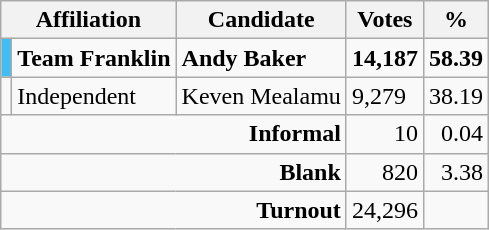<table class="wikitable col4right col5right">
<tr>
<th colspan="2">Affiliation</th>
<th>Candidate</th>
<th>Votes</th>
<th>%</th>
</tr>
<tr>
<td style="background:#40bdf2"></td>
<td><strong>Team Franklin</strong></td>
<td><strong>Andy Baker</strong></td>
<td><strong>14,187</strong></td>
<td><strong>58.39</strong></td>
</tr>
<tr>
<td></td>
<td>Independent</td>
<td>Keven Mealamu</td>
<td>9,279</td>
<td>38.19</td>
</tr>
<tr>
<td colspan="3" style="text-align:right"><strong>Informal</strong></td>
<td style="text-align:right">10</td>
<td style="text-align:right">0.04</td>
</tr>
<tr>
<td colspan="3" style="text-align:right"><strong>Blank</strong></td>
<td style="text-align:right">820</td>
<td style="text-align:right">3.38</td>
</tr>
<tr>
<td colspan="3" style="text-align:right"><strong>Turnout</strong></td>
<td style="text-align:right">24,296</td>
<td></td>
</tr>
</table>
